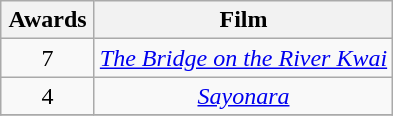<table class="wikitable" rowspan="2" style="text-align:center;">
<tr>
<th scope="col" style="width:55px;">Awards</th>
<th scope="col" style="text-align:center;">Film</th>
</tr>
<tr>
<td rowspan=1, style="text-align:center">7</td>
<td><em><a href='#'>The Bridge on the River Kwai</a></em></td>
</tr>
<tr>
<td rowspan=1, style="text-align:center">4</td>
<td><em><a href='#'>Sayonara</a></em></td>
</tr>
<tr>
</tr>
</table>
